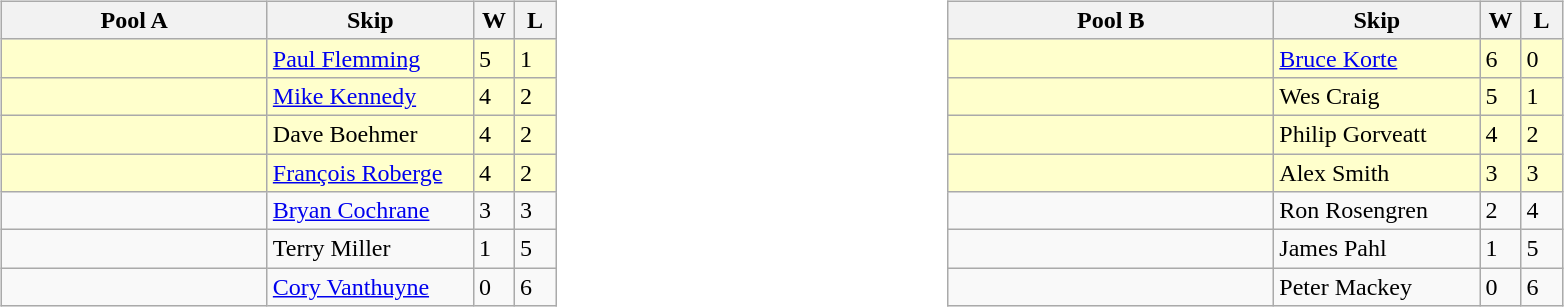<table>
<tr>
<td valign=top width=10%><br><table class="wikitable">
<tr>
<th width=170>Pool A</th>
<th width=130>Skip</th>
<th width=20>W</th>
<th width=20>L</th>
</tr>
<tr bgcolor=#ffffcc>
<td></td>
<td><a href='#'>Paul Flemming</a></td>
<td>5</td>
<td>1</td>
</tr>
<tr bgcolor=#ffffcc>
<td></td>
<td><a href='#'>Mike Kennedy</a></td>
<td>4</td>
<td>2</td>
</tr>
<tr bgcolor=#ffffcc>
<td></td>
<td>Dave Boehmer</td>
<td>4</td>
<td>2</td>
</tr>
<tr bgcolor=#ffffcc>
<td></td>
<td><a href='#'>François Roberge</a></td>
<td>4</td>
<td>2</td>
</tr>
<tr>
<td></td>
<td><a href='#'>Bryan Cochrane</a></td>
<td>3</td>
<td>3</td>
</tr>
<tr>
<td></td>
<td>Terry Miller</td>
<td>1</td>
<td>5</td>
</tr>
<tr>
<td></td>
<td><a href='#'>Cory Vanthuyne</a></td>
<td>0</td>
<td>6</td>
</tr>
</table>
</td>
<td valign=top width=10%><br><table class="wikitable">
<tr>
<th width=210>Pool B</th>
<th width=130>Skip</th>
<th width=20>W</th>
<th width=20>L</th>
</tr>
<tr bgcolor=#ffffcc>
<td></td>
<td><a href='#'>Bruce Korte</a></td>
<td>6</td>
<td>0</td>
</tr>
<tr bgcolor=#ffffcc>
<td></td>
<td>Wes Craig</td>
<td>5</td>
<td>1</td>
</tr>
<tr bgcolor=#ffffcc>
<td></td>
<td>Philip Gorveatt</td>
<td>4</td>
<td>2</td>
</tr>
<tr bgcolor=#ffffcc>
<td></td>
<td>Alex Smith</td>
<td>3</td>
<td>3</td>
</tr>
<tr>
<td></td>
<td>Ron Rosengren</td>
<td>2</td>
<td>4</td>
</tr>
<tr>
<td></td>
<td>James Pahl</td>
<td>1</td>
<td>5</td>
</tr>
<tr>
<td></td>
<td>Peter Mackey</td>
<td>0</td>
<td>6</td>
</tr>
</table>
</td>
</tr>
</table>
